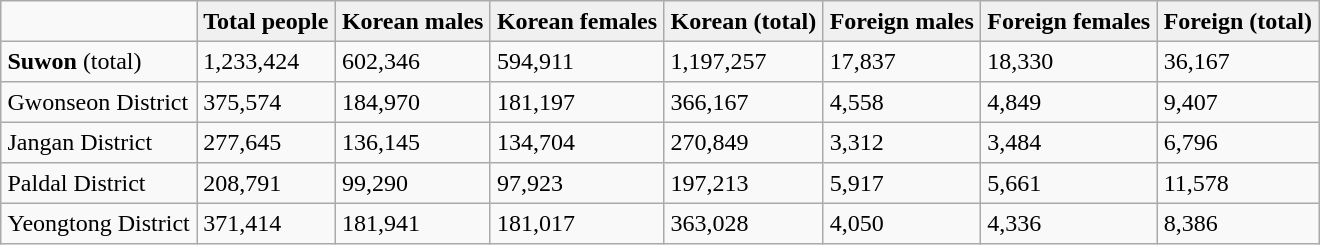<table align="left" border="2" cellpadding="4" cellspacing="0" style="margin: width: 85%;1em 1em 1em 0; background: #f9f9f9; border: 1px #aaa solid;border-collapse: collapse;">
<tr>
<th bgcolor="#f9f9f9"></th>
<th bgcolor="#F0F0F0">Total people</th>
<th bgcolor="#F0F0F0">Korean males</th>
<th bgcolor="#F0F0F0">Korean females</th>
<th bgcolor="#F0F0F0">Korean (total)</th>
<th bgcolor="#F0F0F0">Foreign males</th>
<th bgcolor="#F0F0F0">Foreign females</th>
<th bgcolor="#F0F0F0">Foreign (total)</th>
</tr>
<tr>
<td><strong>Suwon</strong> (total)</td>
<td>1,233,424</td>
<td>602,346</td>
<td>594,911</td>
<td>1,197,257</td>
<td>17,837</td>
<td>18,330</td>
<td>36,167</td>
</tr>
<tr>
<td>Gwonseon District</td>
<td>375,574</td>
<td>184,970</td>
<td>181,197</td>
<td>366,167</td>
<td>4,558</td>
<td>4,849</td>
<td>9,407</td>
</tr>
<tr>
<td>Jangan District</td>
<td>277,645</td>
<td>136,145</td>
<td>134,704</td>
<td>270,849</td>
<td>3,312</td>
<td>3,484</td>
<td>6,796</td>
</tr>
<tr>
<td>Paldal District</td>
<td>208,791</td>
<td>99,290</td>
<td>97,923</td>
<td>197,213</td>
<td>5,917</td>
<td>5,661</td>
<td>11,578</td>
</tr>
<tr>
<td>Yeongtong District</td>
<td>371,414</td>
<td>181,941</td>
<td>181,017</td>
<td>363,028</td>
<td>4,050</td>
<td>4,336</td>
<td>8,386</td>
</tr>
</table>
